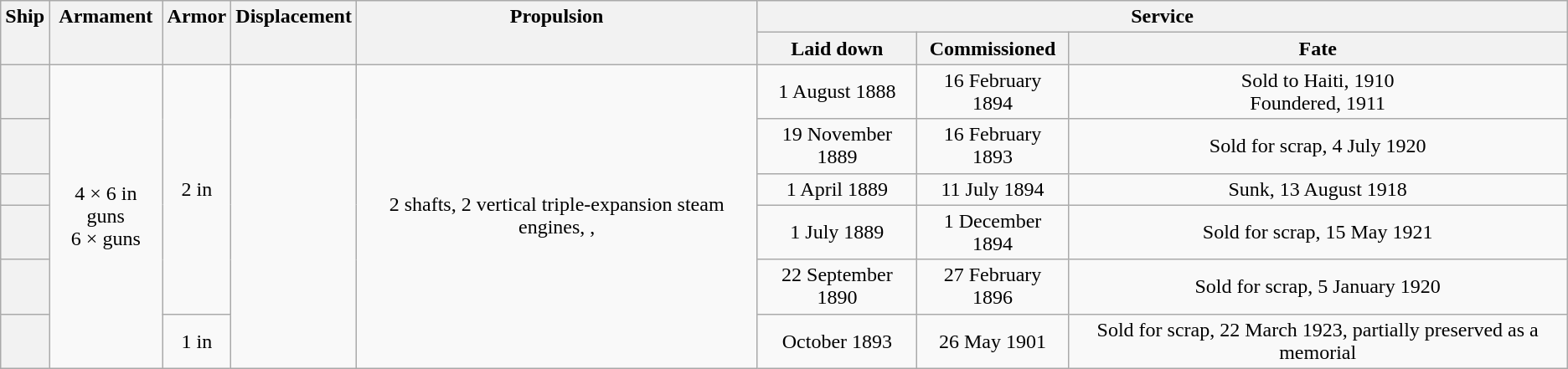<table class="wikitable plainrowheaders" style="text-align: center;">
<tr valign="top">
<th scope="col" rowspan="2">Ship</th>
<th scope="col" rowspan="2">Armament</th>
<th scope="col" rowspan="2">Armor</th>
<th scope="col" rowspan="2">Displacement</th>
<th scope="col" rowspan="2">Propulsion</th>
<th scope="col" colspan="3">Service</th>
</tr>
<tr valign="top">
<th scope="col">Laid down</th>
<th scope="col">Commissioned</th>
<th scope="col">Fate</th>
</tr>
<tr valign="center">
<th scope="row"></th>
<td rowspan="6">4 × 6 in guns<br>6 ×  guns</td>
<td rowspan="5">2 in</td>
<td rowspan="6"></td>
<td rowspan="6">2 shafts, 2 vertical triple-expansion steam engines, , </td>
<td>1 August 1888</td>
<td>16 February 1894</td>
<td>Sold to Haiti, 1910<br>Foundered, 1911</td>
</tr>
<tr valign="center">
<th scope="row"></th>
<td>19 November 1889</td>
<td>16 February 1893</td>
<td>Sold for scrap, 4 July 1920</td>
</tr>
<tr valign="center">
<th scope="row"></th>
<td>1 April 1889</td>
<td>11 July 1894</td>
<td>Sunk, 13 August 1918</td>
</tr>
<tr valign="center">
<th scope="row"></th>
<td>1 July 1889</td>
<td>1 December 1894</td>
<td>Sold for scrap, 15 May 1921</td>
</tr>
<tr valign="center">
<th scope="row"></th>
<td>22 September 1890</td>
<td>27 February 1896</td>
<td>Sold for scrap, 5 January 1920</td>
</tr>
<tr valign="center">
<th scope="row"></th>
<td>1 in</td>
<td>October 1893</td>
<td>26 May 1901</td>
<td>Sold for scrap, 22 March 1923, partially preserved as a memorial</td>
</tr>
</table>
